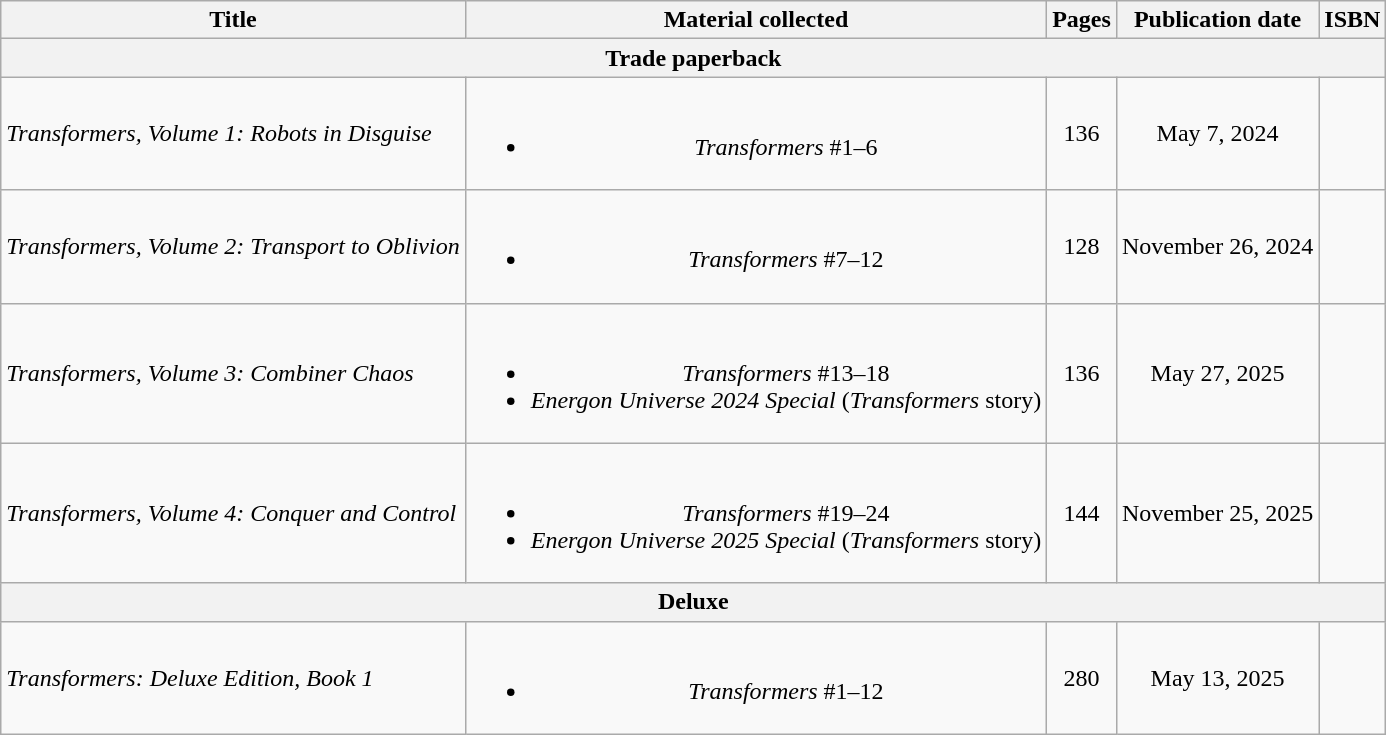<table class="wikitable" style="text-align: center;">
<tr>
<th>Title</th>
<th>Material collected</th>
<th>Pages</th>
<th>Publication date</th>
<th>ISBN</th>
</tr>
<tr>
<th colspan="5">Trade paperback</th>
</tr>
<tr>
<td align="left"><em>Transformers, Volume 1: Robots in Disguise</em></td>
<td><br><ul><li><em>Transformers</em> #1–6</li></ul></td>
<td>136</td>
<td>May 7, 2024</td>
<td align="left"></td>
</tr>
<tr>
<td align="left"><em>Transformers, Volume 2: Transport to Oblivion</em></td>
<td><br><ul><li><em>Transformers</em> #7–12</li></ul></td>
<td>128</td>
<td>November 26, 2024</td>
<td align="left"></td>
</tr>
<tr>
<td align="left"><em>Transformers, Volume 3: Combiner Chaos</em></td>
<td><br><ul><li><em>Transformers</em> #13–18</li><li><em>Energon Universe 2024 Special</em> (<em>Transformers</em> story)</li></ul></td>
<td>136</td>
<td>May 27, 2025</td>
<td></td>
</tr>
<tr>
<td align="left"><em>Transformers, Volume 4: Conquer and Control</em></td>
<td><br><ul><li><em>Transformers</em> #19–24</li><li><em>Energon Universe 2025 Special</em> (<em>Transformers</em> story)</li></ul></td>
<td>144</td>
<td>November 25, 2025</td>
<td></td>
</tr>
<tr>
<th colspan="5">Deluxe</th>
</tr>
<tr>
<td align="left"><em>Transformers: Deluxe Edition, Book 1</em></td>
<td><br><ul><li><em>Transformers</em> #1–12</li></ul></td>
<td>280</td>
<td>May 13, 2025</td>
<td align="left"></td>
</tr>
</table>
